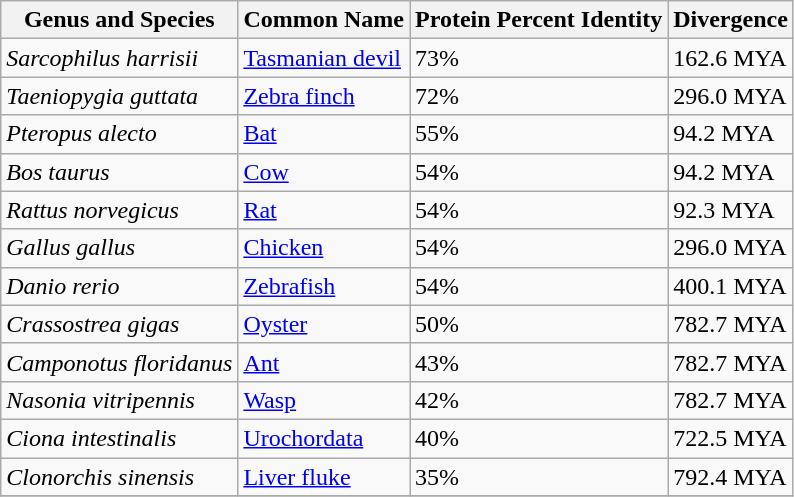<table class="wikitable sortable">
<tr>
<th>Genus and Species</th>
<th>Common Name</th>
<th>Protein Percent Identity</th>
<th>Divergence</th>
</tr>
<tr>
<td><em>Sarcophilus harrisii</em></td>
<td><a href='#'>Tasmanian devil</a></td>
<td>73%</td>
<td>162.6 MYA</td>
</tr>
<tr>
<td><em>Taeniopygia guttata</em></td>
<td><a href='#'>Zebra finch</a></td>
<td>72%</td>
<td>296.0 MYA</td>
</tr>
<tr>
<td><em>Pteropus alecto</em></td>
<td><a href='#'>Bat</a></td>
<td>55%</td>
<td>94.2 MYA</td>
</tr>
<tr>
<td><em>Bos taurus</em></td>
<td><a href='#'>Cow</a></td>
<td>54%</td>
<td>94.2 MYA</td>
</tr>
<tr>
<td><em>Rattus norvegicus</em></td>
<td><a href='#'>Rat</a></td>
<td>54%</td>
<td>92.3 MYA</td>
</tr>
<tr>
<td><em>Gallus gallus</em></td>
<td><a href='#'>Chicken</a></td>
<td>54%</td>
<td>296.0 MYA</td>
</tr>
<tr>
<td><em>Danio rerio</em></td>
<td><a href='#'>Zebrafish</a></td>
<td>54%</td>
<td>400.1 MYA</td>
</tr>
<tr>
<td><em>Crassostrea gigas</em></td>
<td><a href='#'>Oyster</a></td>
<td>50%</td>
<td>782.7 MYA</td>
</tr>
<tr>
<td><em>Camponotus floridanus</em></td>
<td><a href='#'>Ant</a></td>
<td>43%</td>
<td>782.7 MYA</td>
</tr>
<tr>
<td><em>Nasonia vitripennis</em></td>
<td><a href='#'>Wasp</a></td>
<td>42%</td>
<td>782.7 MYA</td>
</tr>
<tr>
<td><em>Ciona intestinalis</em></td>
<td><a href='#'>Urochordata</a></td>
<td>40%</td>
<td>722.5 MYA</td>
</tr>
<tr>
<td><em>Clonorchis sinensis</em></td>
<td><a href='#'>Liver fluke</a></td>
<td>35%</td>
<td>792.4 MYA</td>
</tr>
<tr>
</tr>
</table>
